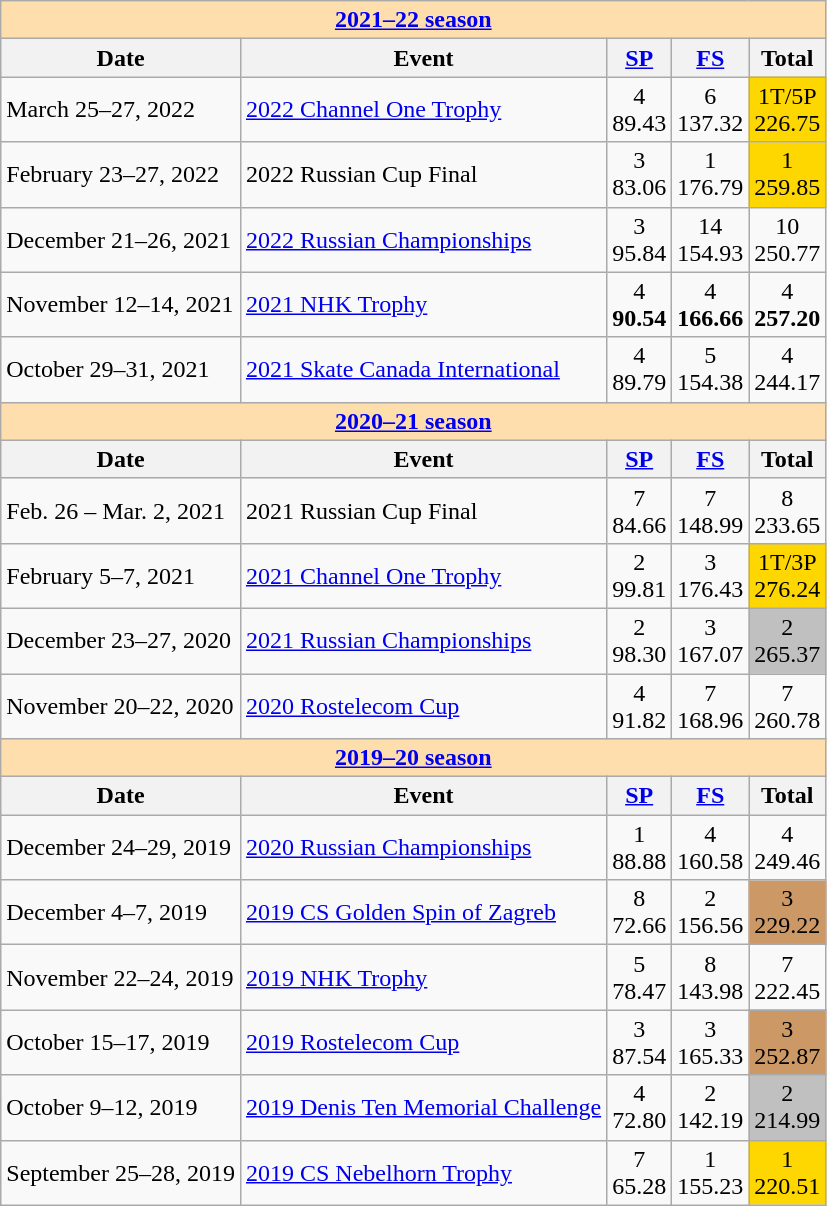<table class="wikitable">
<tr>
<td style="background-color: #ffdead;" colspan=5 align=center><a href='#'><strong>2021–22 season</strong></a></td>
</tr>
<tr>
<th>Date</th>
<th>Event</th>
<th><a href='#'>SP</a></th>
<th><a href='#'>FS</a></th>
<th>Total</th>
</tr>
<tr>
<td>March 25–27, 2022</td>
<td><a href='#'>2022 Channel One Trophy</a></td>
<td align=center>4 <br> 89.43</td>
<td align=center>6 <br> 137.32</td>
<td align=center bgcolor=gold>1T/5P <br> 226.75</td>
</tr>
<tr>
<td>February 23–27, 2022</td>
<td>2022 Russian Cup Final</td>
<td align=center>3 <br> 83.06</td>
<td align=center>1 <br> 176.79</td>
<td align=center bgcolor=gold>1 <br> 259.85</td>
</tr>
<tr>
<td>December 21–26, 2021</td>
<td><a href='#'>2022 Russian Championships</a></td>
<td align=center>3 <br> 95.84</td>
<td align=center>14 <br> 154.93</td>
<td align=center>10 <br> 250.77</td>
</tr>
<tr>
<td>November 12–14, 2021</td>
<td><a href='#'>2021 NHK Trophy</a></td>
<td align=center>4 <br> <strong>90.54</strong></td>
<td align=center>4 <br> <strong>166.66</strong></td>
<td align=center>4 <br> <strong>257.20</strong></td>
</tr>
<tr>
<td>October 29–31, 2021</td>
<td><a href='#'>2021 Skate Canada International</a></td>
<td align=center>4 <br> 89.79</td>
<td align=center>5 <br> 154.38</td>
<td align=center>4 <br> 244.17</td>
</tr>
<tr>
<td style="background-color: #ffdead;" colspan=5 align=center><a href='#'><strong>2020–21 season</strong></a></td>
</tr>
<tr>
<th>Date</th>
<th>Event</th>
<th><a href='#'>SP</a></th>
<th><a href='#'>FS</a></th>
<th>Total</th>
</tr>
<tr>
<td>Feb. 26 – Mar. 2, 2021</td>
<td>2021 Russian Cup Final</td>
<td align=center>7 <br> 84.66</td>
<td align=center>7 <br> 148.99</td>
<td align=center>8 <br> 233.65</td>
</tr>
<tr>
<td>February 5–7, 2021</td>
<td><a href='#'>2021 Channel One Trophy</a></td>
<td align=center>2 <br> 99.81</td>
<td align=center>3 <br> 176.43</td>
<td align=center bgcolor=gold>1T/3P <br> 276.24</td>
</tr>
<tr>
<td>December 23–27, 2020</td>
<td><a href='#'>2021 Russian Championships</a></td>
<td align=center>2 <br> 98.30</td>
<td align=center>3 <br> 167.07</td>
<td align=center bgcolor=silver>2 <br> 265.37</td>
</tr>
<tr>
<td>November 20–22, 2020</td>
<td><a href='#'>2020 Rostelecom Cup</a></td>
<td align=center>4 <br> 91.82</td>
<td align=center>7 <br> 168.96</td>
<td align=center>7 <br> 260.78</td>
</tr>
<tr>
<td colspan="5" style="background-color: #ffdead; " align="center"><a href='#'><strong>2019–20 season</strong></a></td>
</tr>
<tr>
<th>Date</th>
<th>Event</th>
<th><a href='#'>SP</a></th>
<th><a href='#'>FS</a></th>
<th>Total</th>
</tr>
<tr>
<td>December 24–29, 2019</td>
<td><a href='#'>2020 Russian Championships</a></td>
<td align=center>1 <br> 88.88</td>
<td align=center>4 <br> 160.58</td>
<td align=center>4 <br> 249.46</td>
</tr>
<tr>
<td>December 4–7, 2019</td>
<td><a href='#'>2019 CS Golden Spin of Zagreb</a></td>
<td align=center>8 <br> 72.66</td>
<td align=center>2 <br> 156.56</td>
<td align=center bgcolor=cc9966>3 <br> 229.22</td>
</tr>
<tr>
<td>November 22–24, 2019</td>
<td><a href='#'>2019 NHK Trophy</a></td>
<td align=center>5 <br> 78.47</td>
<td align=center>8 <br> 143.98</td>
<td align=center>7 <br> 222.45</td>
</tr>
<tr>
<td>October 15–17, 2019</td>
<td><a href='#'>2019 Rostelecom Cup</a></td>
<td align=center>3 <br> 87.54</td>
<td align=center>3 <br> 165.33</td>
<td align=center bgcolor=cc9966>3 <br> 252.87</td>
</tr>
<tr>
<td>October 9–12, 2019</td>
<td><a href='#'>2019 Denis Ten Memorial Challenge</a></td>
<td align=center>4 <br> 72.80</td>
<td align=center>2<br> 142.19</td>
<td align=center bgcolor=silver>2 <br> 214.99</td>
</tr>
<tr>
<td>September 25–28, 2019</td>
<td><a href='#'>2019 CS Nebelhorn Trophy</a></td>
<td align=center>7 <br> 65.28</td>
<td align=center>1 <br> 155.23</td>
<td align=center bgcolor=gold>1 <br> 220.51</td>
</tr>
</table>
